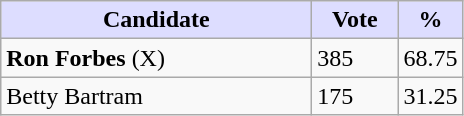<table class="wikitable">
<tr>
<th style="background:#ddf; width:200px;">Candidate</th>
<th style="background:#ddf; width:50px;">Vote</th>
<th style="background:#ddf; width:30px;">%</th>
</tr>
<tr>
<td><strong>Ron Forbes</strong> (X)</td>
<td>385</td>
<td>68.75</td>
</tr>
<tr>
<td>Betty Bartram</td>
<td>175</td>
<td>31.25</td>
</tr>
</table>
